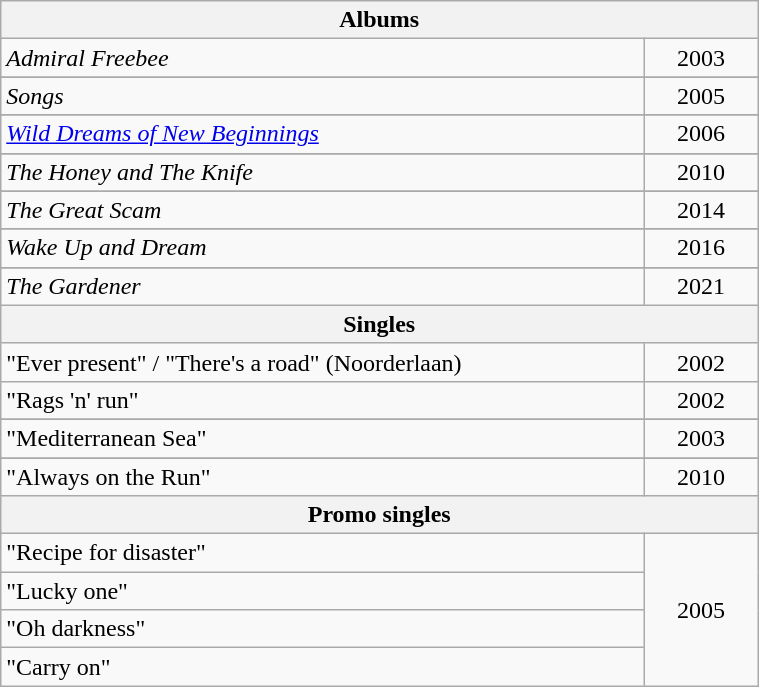<table class="wikitable" width="40%" summary="Discography">
<tr>
<th colspan="2">Albums</th>
</tr>
<tr>
<td style="width: 35%;"><em>Admiral Freebee</em></td>
<td style="width: 5%; text-align: center;">2003</td>
</tr>
<tr>
</tr>
<tr>
<td style="width: 35%;"><em>Songs</em></td>
<td style="width: 5%; text-align: center;">2005</td>
</tr>
<tr>
</tr>
<tr>
<td style="width: 35%;"><em><a href='#'>Wild Dreams of New Beginnings</a></em></td>
<td style="width: 5%; text-align: center;">2006</td>
</tr>
<tr>
</tr>
<tr>
<td style="width: 35%;"><em>The Honey and The Knife</em></td>
<td style="width: 5%; text-align: center;">2010</td>
</tr>
<tr>
</tr>
<tr>
<td style="width: 35%;"><em>The Great Scam</em></td>
<td style="width: 5%; text-align: center;">2014</td>
</tr>
<tr>
</tr>
<tr>
<td style="width: 35%;"><em>Wake Up and Dream</em></td>
<td style="width: 5%; text-align: center;">2016</td>
</tr>
<tr>
</tr>
<tr>
<td style="width: 35%;"><em>The Gardener</em></td>
<td style="width: 5%; text-align: center;">2021</td>
</tr>
<tr>
<th colspan="2">Singles</th>
</tr>
<tr>
<td style="width: 35%;">"Ever present" / "There's a road" (Noorderlaan)</td>
<td style="width: 5%; text-align: center;">2002</td>
</tr>
<tr>
<td style="width: 35%;">"Rags 'n' run"</td>
<td style="width: 5%; text-align: center;">2002</td>
</tr>
<tr>
</tr>
<tr>
<td style="width: 35%;">"Mediterranean Sea"</td>
<td style="width: 5%; text-align: center;">2003</td>
</tr>
<tr>
</tr>
<tr>
<td style="width: 35%;">"Always on the Run"</td>
<td style="width: 5%; text-align: center;">2010</td>
</tr>
<tr>
<th colspan="2">Promo singles</th>
</tr>
<tr>
<td style="width: 35%;">"Recipe for disaster"</td>
<td style="width: 5%; text-align: center;" rowspan="4">2005</td>
</tr>
<tr>
<td style="width: 35%;">"Lucky one"</td>
</tr>
<tr>
<td style="width: 35%;">"Oh darkness"</td>
</tr>
<tr>
<td style="width: 35%;">"Carry on"</td>
</tr>
</table>
